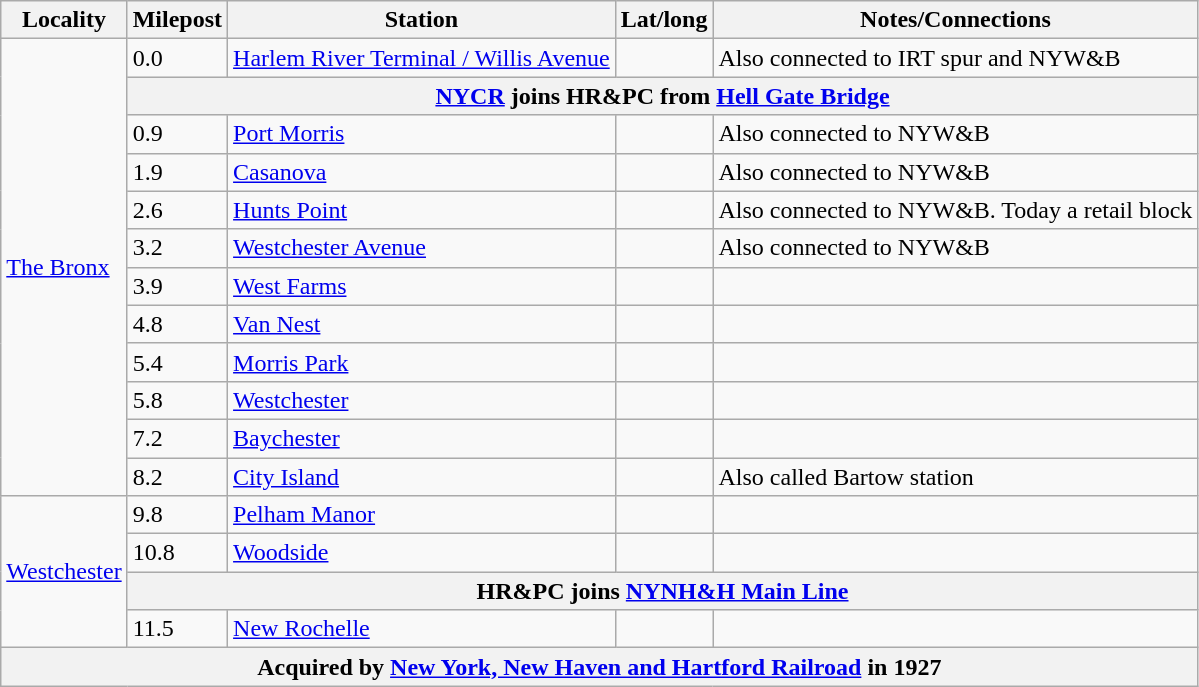<table class="wikitable">
<tr>
<th>Locality</th>
<th>Milepost</th>
<th>Station</th>
<th>Lat/long</th>
<th>Notes/Connections</th>
</tr>
<tr>
<td rowspan=12><a href='#'>The Bronx</a></td>
<td>0.0</td>
<td><a href='#'>Harlem River Terminal / Willis Avenue</a></td>
<td></td>
<td>Also connected to IRT spur and NYW&B</td>
</tr>
<tr>
<th colspan=5><a href='#'>NYCR</a> joins HR&PC from <a href='#'>Hell Gate Bridge</a></th>
</tr>
<tr>
<td>0.9</td>
<td><a href='#'>Port Morris</a></td>
<td></td>
<td>Also connected to NYW&B</td>
</tr>
<tr>
<td>1.9</td>
<td><a href='#'>Casanova</a></td>
<td></td>
<td>Also connected to NYW&B</td>
</tr>
<tr>
<td>2.6</td>
<td><a href='#'>Hunts Point</a></td>
<td></td>
<td>Also connected to NYW&B. Today a retail block</td>
</tr>
<tr>
<td>3.2</td>
<td><a href='#'>Westchester Avenue</a></td>
<td></td>
<td>Also connected to NYW&B</td>
</tr>
<tr>
<td>3.9</td>
<td><a href='#'>West Farms</a></td>
<td></td>
<td></td>
</tr>
<tr>
<td>4.8</td>
<td><a href='#'>Van Nest</a></td>
<td></td>
<td></td>
</tr>
<tr>
<td>5.4</td>
<td><a href='#'>Morris Park</a></td>
<td></td>
<td></td>
</tr>
<tr>
<td>5.8</td>
<td><a href='#'>Westchester</a></td>
<td></td>
<td></td>
</tr>
<tr>
<td>7.2</td>
<td><a href='#'>Baychester</a></td>
<td></td>
<td></td>
</tr>
<tr>
<td>8.2</td>
<td><a href='#'>City Island</a></td>
<td></td>
<td>Also called Bartow station</td>
</tr>
<tr>
<td rowspan=4><a href='#'>Westchester</a></td>
<td>9.8</td>
<td><a href='#'>Pelham Manor</a></td>
<td></td>
<td></td>
</tr>
<tr>
<td>10.8</td>
<td><a href='#'>Woodside</a></td>
<td></td>
<td></td>
</tr>
<tr>
<th colspan=5>HR&PC joins <a href='#'>NYNH&H Main Line</a></th>
</tr>
<tr>
<td>11.5</td>
<td><a href='#'>New Rochelle</a></td>
<td></td>
<td></td>
</tr>
<tr>
<th colspan=9>Acquired by <a href='#'>New York, New Haven and Hartford Railroad</a> in 1927</th>
</tr>
</table>
